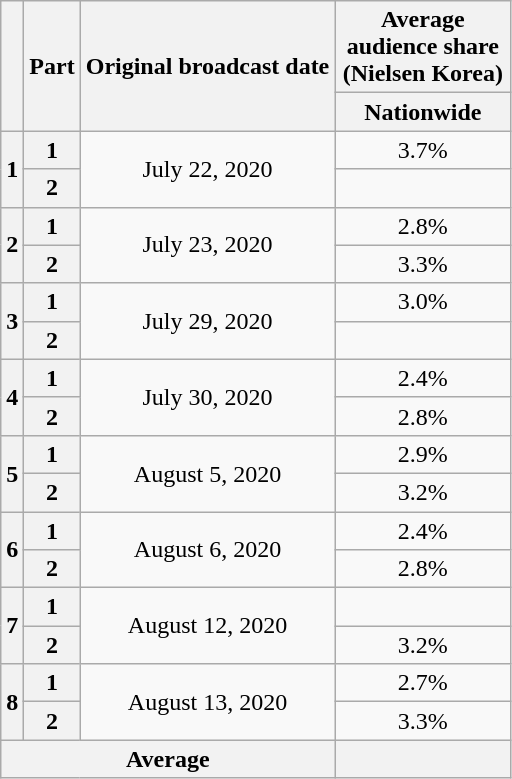<table class="wikitable" style="text-align:center">
<tr>
<th rowspan="2"></th>
<th rowspan="2">Part</th>
<th rowspan="2">Original broadcast date</th>
<th colspan="1">Average audience share<br>(Nielsen Korea)</th>
</tr>
<tr>
<th width="110">Nationwide</th>
</tr>
<tr>
<th rowspan="2">1</th>
<th>1</th>
<td rowspan="2">July 22, 2020</td>
<td>3.7%</td>
</tr>
<tr>
<th>2</th>
<td></td>
</tr>
<tr>
<th rowspan="2">2</th>
<th>1</th>
<td rowspan="2">July 23, 2020</td>
<td>2.8%</td>
</tr>
<tr>
<th>2</th>
<td>3.3%</td>
</tr>
<tr>
<th rowspan="2">3</th>
<th>1</th>
<td rowspan="2">July 29, 2020</td>
<td>3.0%</td>
</tr>
<tr>
<th>2</th>
<td></td>
</tr>
<tr>
<th rowspan="2">4</th>
<th>1</th>
<td rowspan="2">July 30, 2020</td>
<td>2.4%</td>
</tr>
<tr>
<th>2</th>
<td>2.8%</td>
</tr>
<tr>
<th rowspan="2">5</th>
<th>1</th>
<td rowspan="2">August 5, 2020</td>
<td>2.9%</td>
</tr>
<tr>
<th>2</th>
<td>3.2%</td>
</tr>
<tr>
<th rowspan="2">6</th>
<th>1</th>
<td rowspan="2">August 6, 2020</td>
<td>2.4%</td>
</tr>
<tr>
<th>2</th>
<td>2.8%</td>
</tr>
<tr>
<th rowspan="2">7</th>
<th>1</th>
<td rowspan="2">August 12, 2020</td>
<td></td>
</tr>
<tr>
<th>2</th>
<td>3.2%</td>
</tr>
<tr>
<th rowspan="2">8</th>
<th>1</th>
<td rowspan="2">August 13, 2020</td>
<td>2.7%</td>
</tr>
<tr>
<th>2</th>
<td>3.3%</td>
</tr>
<tr>
<th colspan="3">Average</th>
<th></th>
</tr>
</table>
